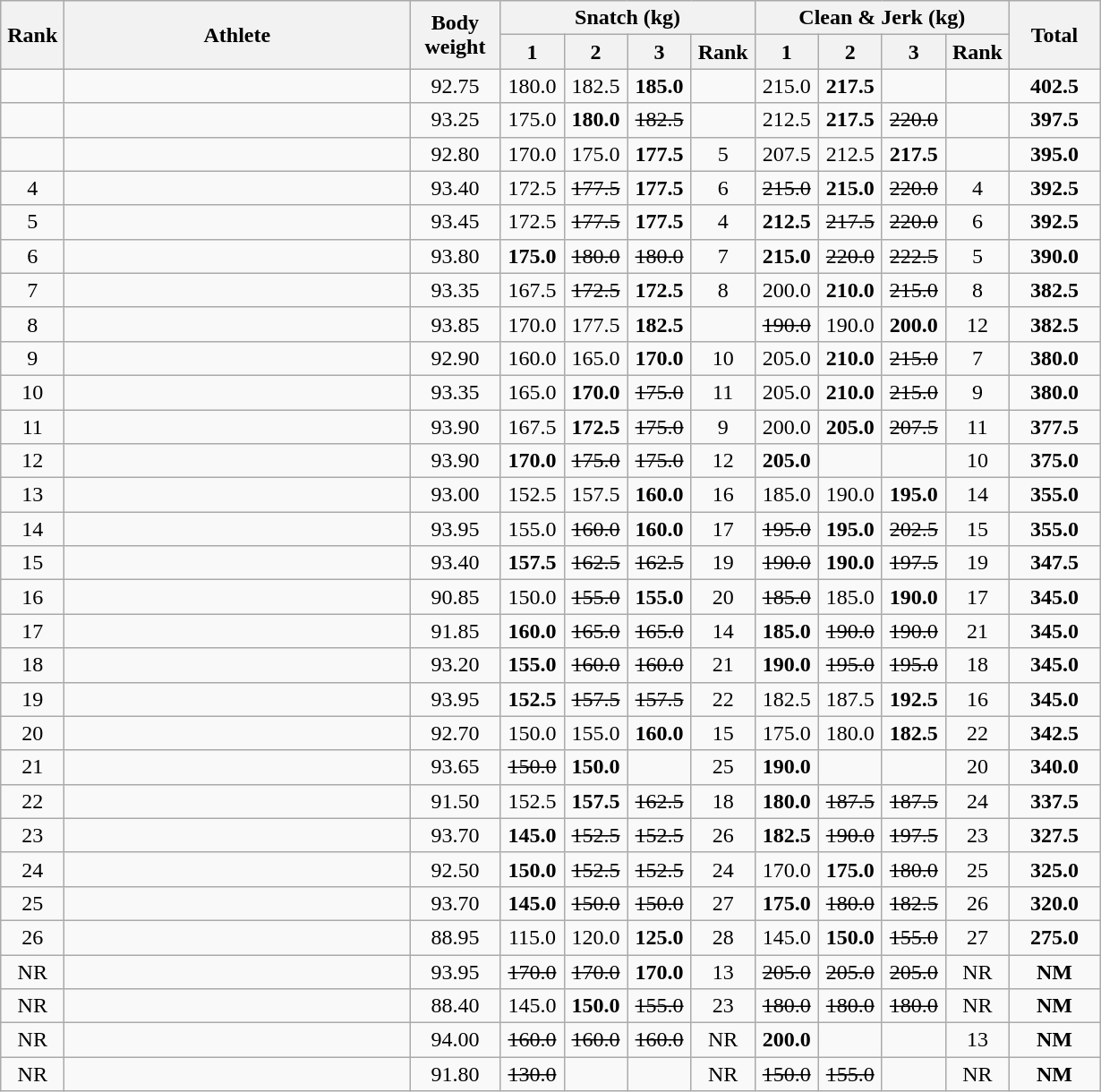<table class = "wikitable" style="text-align:center;">
<tr>
<th rowspan=2 width=40>Rank</th>
<th rowspan=2 width=250>Athlete</th>
<th rowspan=2 width=60>Body weight</th>
<th colspan=4>Snatch (kg)</th>
<th colspan=4>Clean & Jerk (kg)</th>
<th rowspan=2 width=60>Total</th>
</tr>
<tr>
<th width=40>1</th>
<th width=40>2</th>
<th width=40>3</th>
<th width=40>Rank</th>
<th width=40>1</th>
<th width=40>2</th>
<th width=40>3</th>
<th width=40>Rank</th>
</tr>
<tr>
<td></td>
<td align=left></td>
<td>92.75</td>
<td>180.0</td>
<td>182.5</td>
<td><strong>185.0</strong></td>
<td></td>
<td>215.0</td>
<td><strong>217.5</strong></td>
<td></td>
<td></td>
<td><strong>402.5</strong></td>
</tr>
<tr>
<td></td>
<td align=left></td>
<td>93.25</td>
<td>175.0</td>
<td><strong>180.0</strong></td>
<td><s>182.5</s></td>
<td></td>
<td>212.5</td>
<td><strong>217.5</strong></td>
<td><s>220.0</s></td>
<td></td>
<td><strong>397.5</strong></td>
</tr>
<tr>
<td></td>
<td align=left></td>
<td>92.80</td>
<td>170.0</td>
<td>175.0</td>
<td><strong>177.5</strong></td>
<td>5</td>
<td>207.5</td>
<td>212.5</td>
<td><strong>217.5</strong></td>
<td></td>
<td><strong>395.0</strong></td>
</tr>
<tr>
<td>4</td>
<td align=left></td>
<td>93.40</td>
<td>172.5</td>
<td><s>177.5</s></td>
<td><strong>177.5</strong></td>
<td>6</td>
<td><s>215.0</s></td>
<td><strong>215.0</strong></td>
<td><s>220.0</s></td>
<td>4</td>
<td><strong>392.5</strong></td>
</tr>
<tr>
<td>5</td>
<td align=left></td>
<td>93.45</td>
<td>172.5</td>
<td><s>177.5</s></td>
<td><strong>177.5</strong></td>
<td>4</td>
<td><strong>212.5</strong></td>
<td><s>217.5</s></td>
<td><s>220.0</s></td>
<td>6</td>
<td><strong>392.5</strong></td>
</tr>
<tr>
<td>6</td>
<td align=left></td>
<td>93.80</td>
<td><strong>175.0</strong></td>
<td><s>180.0</s></td>
<td><s>180.0</s></td>
<td>7</td>
<td><strong>215.0</strong></td>
<td><s>220.0</s></td>
<td><s>222.5</s></td>
<td>5</td>
<td><strong>390.0</strong></td>
</tr>
<tr>
<td>7</td>
<td align=left></td>
<td>93.35</td>
<td>167.5</td>
<td><s>172.5</s></td>
<td><strong>172.5</strong></td>
<td>8</td>
<td>200.0</td>
<td><strong>210.0</strong></td>
<td><s>215.0</s></td>
<td>8</td>
<td><strong>382.5</strong></td>
</tr>
<tr>
<td>8</td>
<td align=left></td>
<td>93.85</td>
<td>170.0</td>
<td>177.5</td>
<td><strong>182.5</strong></td>
<td></td>
<td><s>190.0</s></td>
<td>190.0</td>
<td><strong>200.0</strong></td>
<td>12</td>
<td><strong>382.5</strong></td>
</tr>
<tr>
<td>9</td>
<td align=left></td>
<td>92.90</td>
<td>160.0</td>
<td>165.0</td>
<td><strong>170.0</strong></td>
<td>10</td>
<td>205.0</td>
<td><strong>210.0</strong></td>
<td><s>215.0</s></td>
<td>7</td>
<td><strong>380.0</strong></td>
</tr>
<tr>
<td>10</td>
<td align=left></td>
<td>93.35</td>
<td>165.0</td>
<td><strong>170.0</strong></td>
<td><s>175.0</s></td>
<td>11</td>
<td>205.0</td>
<td><strong>210.0</strong></td>
<td><s>215.0</s></td>
<td>9</td>
<td><strong>380.0</strong></td>
</tr>
<tr>
<td>11</td>
<td align=left></td>
<td>93.90</td>
<td>167.5</td>
<td><strong>172.5</strong></td>
<td><s>175.0</s></td>
<td>9</td>
<td>200.0</td>
<td><strong>205.0</strong></td>
<td><s>207.5</s></td>
<td>11</td>
<td><strong>377.5</strong></td>
</tr>
<tr>
<td>12</td>
<td align=left></td>
<td>93.90</td>
<td><strong>170.0</strong></td>
<td><s>175.0</s></td>
<td><s>175.0</s></td>
<td>12</td>
<td><strong>205.0</strong></td>
<td></td>
<td></td>
<td>10</td>
<td><strong>375.0</strong></td>
</tr>
<tr>
<td>13</td>
<td align=left></td>
<td>93.00</td>
<td>152.5</td>
<td>157.5</td>
<td><strong>160.0</strong></td>
<td>16</td>
<td>185.0</td>
<td>190.0</td>
<td><strong>195.0</strong></td>
<td>14</td>
<td><strong>355.0</strong></td>
</tr>
<tr>
<td>14</td>
<td align=left></td>
<td>93.95</td>
<td>155.0</td>
<td><s>160.0</s></td>
<td><strong>160.0</strong></td>
<td>17</td>
<td><s>195.0</s></td>
<td><strong>195.0</strong></td>
<td><s>202.5</s></td>
<td>15</td>
<td><strong>355.0</strong></td>
</tr>
<tr>
<td>15</td>
<td align=left></td>
<td>93.40</td>
<td><strong>157.5</strong></td>
<td><s>162.5</s></td>
<td><s>162.5</s></td>
<td>19</td>
<td><s>190.0</s></td>
<td><strong>190.0</strong></td>
<td><s>197.5</s></td>
<td>19</td>
<td><strong>347.5</strong></td>
</tr>
<tr>
<td>16</td>
<td align=left></td>
<td>90.85</td>
<td>150.0</td>
<td><s>155.0</s></td>
<td><strong>155.0</strong></td>
<td>20</td>
<td><s>185.0</s></td>
<td>185.0</td>
<td><strong>190.0</strong></td>
<td>17</td>
<td><strong>345.0</strong></td>
</tr>
<tr>
<td>17</td>
<td align=left></td>
<td>91.85</td>
<td><strong>160.0</strong></td>
<td><s>165.0</s></td>
<td><s>165.0</s></td>
<td>14</td>
<td><strong>185.0</strong></td>
<td><s>190.0</s></td>
<td><s>190.0</s></td>
<td>21</td>
<td><strong>345.0</strong></td>
</tr>
<tr>
<td>18</td>
<td align=left></td>
<td>93.20</td>
<td><strong>155.0</strong></td>
<td><s>160.0</s></td>
<td><s>160.0</s></td>
<td>21</td>
<td><strong>190.0</strong></td>
<td><s>195.0</s></td>
<td><s>195.0</s></td>
<td>18</td>
<td><strong>345.0</strong></td>
</tr>
<tr>
<td>19</td>
<td align=left></td>
<td>93.95</td>
<td><strong>152.5</strong></td>
<td><s>157.5</s></td>
<td><s>157.5</s></td>
<td>22</td>
<td>182.5</td>
<td>187.5</td>
<td><strong>192.5</strong></td>
<td>16</td>
<td><strong>345.0</strong></td>
</tr>
<tr>
<td>20</td>
<td align=left></td>
<td>92.70</td>
<td>150.0</td>
<td>155.0</td>
<td><strong>160.0</strong></td>
<td>15</td>
<td>175.0</td>
<td>180.0</td>
<td><strong>182.5</strong></td>
<td>22</td>
<td><strong>342.5</strong></td>
</tr>
<tr>
<td>21</td>
<td align=left></td>
<td>93.65</td>
<td><s>150.0</s></td>
<td><strong>150.0</strong></td>
<td></td>
<td>25</td>
<td><strong>190.0</strong></td>
<td></td>
<td></td>
<td>20</td>
<td><strong>340.0</strong></td>
</tr>
<tr>
<td>22</td>
<td align=left></td>
<td>91.50</td>
<td>152.5</td>
<td><strong>157.5</strong></td>
<td><s>162.5</s></td>
<td>18</td>
<td><strong>180.0</strong></td>
<td><s>187.5</s></td>
<td><s>187.5</s></td>
<td>24</td>
<td><strong>337.5</strong></td>
</tr>
<tr>
<td>23</td>
<td align=left></td>
<td>93.70</td>
<td><strong>145.0</strong></td>
<td><s>152.5</s></td>
<td><s>152.5</s></td>
<td>26</td>
<td><strong>182.5</strong></td>
<td><s>190.0</s></td>
<td><s>197.5</s></td>
<td>23</td>
<td><strong>327.5</strong></td>
</tr>
<tr>
<td>24</td>
<td align=left></td>
<td>92.50</td>
<td><strong>150.0</strong></td>
<td><s>152.5</s></td>
<td><s>152.5</s></td>
<td>24</td>
<td>170.0</td>
<td><strong>175.0</strong></td>
<td><s>180.0</s></td>
<td>25</td>
<td><strong>325.0</strong></td>
</tr>
<tr>
<td>25</td>
<td align=left></td>
<td>93.70</td>
<td><strong>145.0</strong></td>
<td><s>150.0</s></td>
<td><s>150.0</s></td>
<td>27</td>
<td><strong>175.0</strong></td>
<td><s>180.0</s></td>
<td><s>182.5</s></td>
<td>26</td>
<td><strong>320.0</strong></td>
</tr>
<tr>
<td>26</td>
<td align=left></td>
<td>88.95</td>
<td>115.0</td>
<td>120.0</td>
<td><strong>125.0</strong></td>
<td>28</td>
<td>145.0</td>
<td><strong>150.0</strong></td>
<td><s>155.0</s></td>
<td>27</td>
<td><strong>275.0</strong></td>
</tr>
<tr>
<td>NR</td>
<td align=left></td>
<td>93.95</td>
<td><s>170.0</s></td>
<td><s>170.0</s></td>
<td><strong>170.0</strong></td>
<td>13</td>
<td><s>205.0</s></td>
<td><s>205.0</s></td>
<td><s>205.0</s></td>
<td>NR</td>
<td><strong>NM</strong></td>
</tr>
<tr>
<td>NR</td>
<td align=left></td>
<td>88.40</td>
<td>145.0</td>
<td><strong>150.0</strong></td>
<td><s>155.0</s></td>
<td>23</td>
<td><s>180.0</s></td>
<td><s>180.0</s></td>
<td><s>180.0</s></td>
<td>NR</td>
<td><strong>NM</strong></td>
</tr>
<tr>
<td>NR</td>
<td align=left></td>
<td>94.00</td>
<td><s>160.0</s></td>
<td><s>160.0</s></td>
<td><s>160.0</s></td>
<td>NR</td>
<td><strong>200.0</strong></td>
<td></td>
<td></td>
<td>13</td>
<td><strong>NM</strong></td>
</tr>
<tr>
<td>NR</td>
<td align=left></td>
<td>91.80</td>
<td><s>130.0</s></td>
<td></td>
<td></td>
<td>NR</td>
<td><s>150.0</s></td>
<td><s>155.0</s></td>
<td></td>
<td>NR</td>
<td><strong>NM</strong></td>
</tr>
</table>
